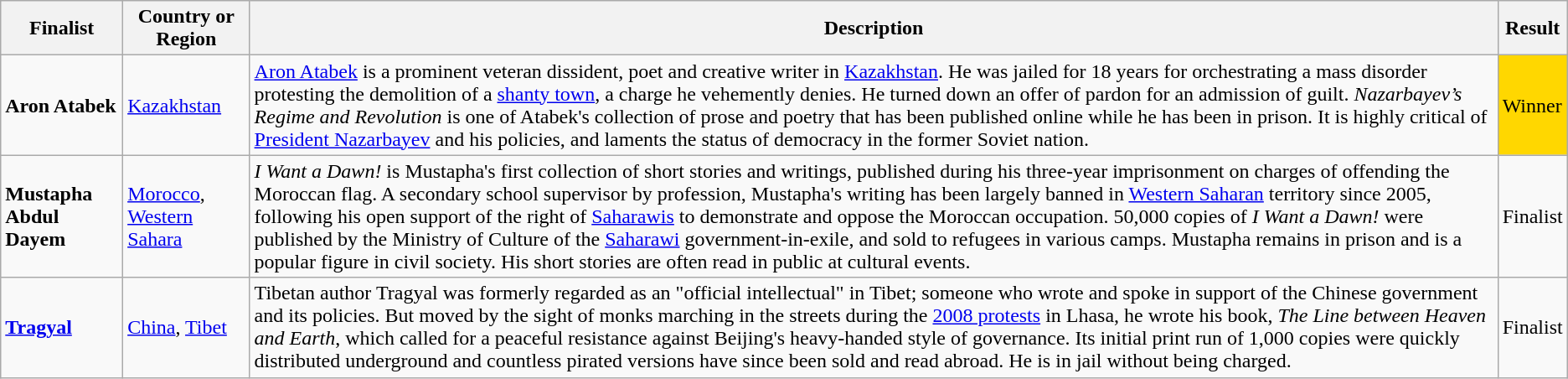<table class="wikitable">
<tr>
<th>Finalist</th>
<th>Country or Region</th>
<th>Description</th>
<th>Result</th>
</tr>
<tr>
<td><strong>Aron Atabek</strong></td>
<td><a href='#'>Kazakhstan</a></td>
<td><a href='#'>Aron Atabek</a> is a prominent veteran dissident, poet and creative writer in <a href='#'>Kazakhstan</a>. He was jailed for 18 years for orchestrating a mass disorder protesting the demolition of a <a href='#'>shanty town</a>, a charge he vehemently denies. He turned down an offer of pardon for an admission of guilt. <em>Nazarbayev’s Regime and Revolution</em> is one of Atabek's collection of prose and poetry that has been published online while he has been in prison. It is highly critical of <a href='#'>President Nazarbayev</a> and his policies, and laments the status of democracy in the former Soviet nation.</td>
<td bgcolor="gold">Winner</td>
</tr>
<tr>
<td><strong>Mustapha Abdul Dayem</strong></td>
<td><a href='#'>Morocco</a>, <a href='#'>Western Sahara</a></td>
<td><em>I Want a Dawn!</em> is Mustapha's first collection of short stories and writings, published during his three-year imprisonment on charges of offending the Moroccan flag. A secondary school supervisor by profession, Mustapha's writing has been largely banned in <a href='#'>Western Saharan</a> territory since 2005, following his open support of the right of <a href='#'>Saharawis</a> to demonstrate and oppose the Moroccan occupation. 50,000 copies of <em>I Want a Dawn!</em> were published by the Ministry of Culture of the <a href='#'>Saharawi</a> government-in-exile, and sold to refugees in various camps.  Mustapha remains in prison and is a popular figure in civil society. His short stories are often read in public at cultural events.</td>
<td>Finalist</td>
</tr>
<tr>
<td><strong><a href='#'>Tragyal</a></strong></td>
<td><a href='#'>China</a>, <a href='#'>Tibet</a></td>
<td>Tibetan author Tragyal was formerly regarded as an "official intellectual" in Tibet; someone who wrote and spoke in support of the Chinese government and its policies. But moved by the sight of monks marching in the streets during the <a href='#'>2008 protests</a> in Lhasa, he wrote his book, <em>The Line between Heaven and Earth</em>, which called for a peaceful resistance against Beijing's heavy-handed style of governance. Its initial print run of 1,000 copies were quickly distributed underground and countless pirated versions have since been sold and read abroad. He is in jail without being charged.</td>
<td>Finalist</td>
</tr>
</table>
